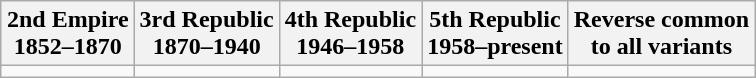<table class="wikitable" style="margin:1em auto;text-align:center;">
<tr>
<th>2nd Empire<br>1852–1870</th>
<th>3rd Republic<br>1870–1940</th>
<th>4th Republic<br>1946–1958</th>
<th>5th Republic<br>1958–present</th>
<th>Reverse common<br>to all variants</th>
</tr>
<tr>
<td></td>
<td></td>
<td></td>
<td></td>
<td></td>
</tr>
</table>
